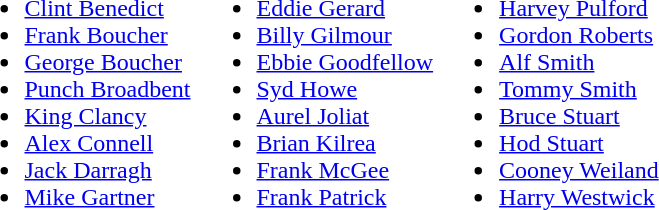<table>
<tr>
<td valign="top"><br><ul><li><a href='#'>Clint Benedict</a></li><li><a href='#'>Frank Boucher</a></li><li><a href='#'>George Boucher</a></li><li><a href='#'>Punch Broadbent</a></li><li><a href='#'>King Clancy</a></li><li><a href='#'>Alex Connell</a></li><li><a href='#'>Jack Darragh</a></li><li><a href='#'>Mike Gartner</a></li></ul></td>
<td valign="top"><br><ul><li><a href='#'>Eddie Gerard</a></li><li><a href='#'>Billy Gilmour</a></li><li><a href='#'>Ebbie Goodfellow</a></li><li><a href='#'>Syd Howe</a></li><li><a href='#'>Aurel Joliat</a></li><li><a href='#'>Brian Kilrea</a></li><li><a href='#'>Frank McGee</a></li><li><a href='#'>Frank Patrick</a></li></ul></td>
<td valign="top"><br><ul><li><a href='#'>Harvey Pulford</a></li><li><a href='#'>Gordon Roberts</a></li><li><a href='#'>Alf Smith</a></li><li><a href='#'>Tommy Smith</a></li><li><a href='#'>Bruce Stuart</a></li><li><a href='#'>Hod Stuart</a></li><li><a href='#'>Cooney Weiland</a></li><li><a href='#'>Harry Westwick</a></li></ul></td>
</tr>
</table>
